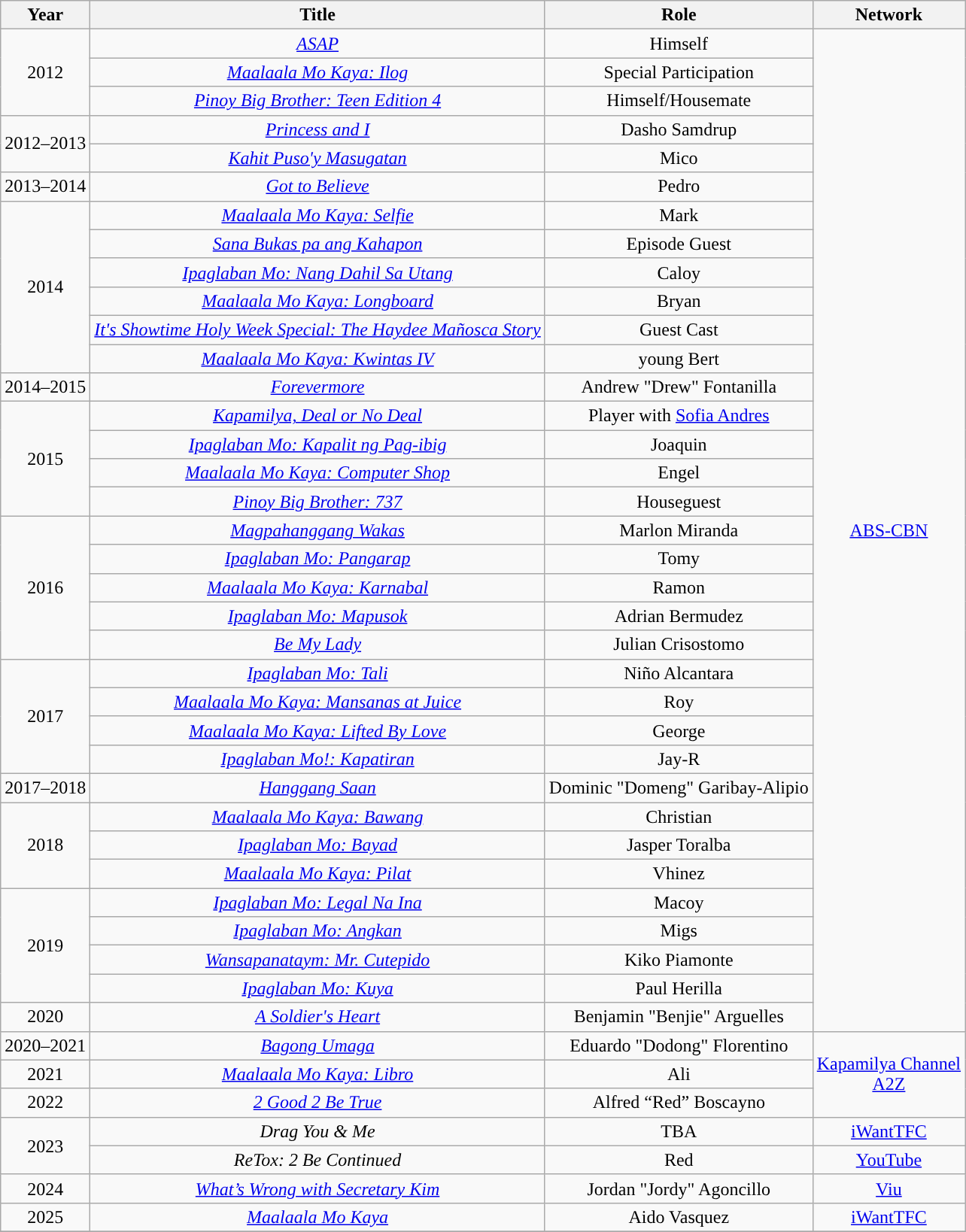<table class="wikitable" style="text-align:center">
<tr>
<th>Year</th>
<th>Title</th>
<th>Role</th>
<th>Network</th>
</tr>
<tr>
<td rowspan=3>2012</td>
<td><a href='#'><em>ASAP</em></a></td>
<td>Himself</td>
<td rowspan=35><a href='#'>ABS-CBN</a></td>
</tr>
<tr>
<td><a href='#'><em>Maalaala Mo Kaya: Ilog</em></a></td>
<td>Special Participation</td>
</tr>
<tr>
<td><em><a href='#'>Pinoy Big Brother: Teen Edition 4</a></em></td>
<td>Himself/Housemate</td>
</tr>
<tr>
<td rowspan=2>2012–2013</td>
<td><em><a href='#'>Princess and I</a></em></td>
<td>Dasho Samdrup</td>
</tr>
<tr>
<td><em><a href='#'>Kahit Puso'y Masugatan</a></em></td>
<td>Mico</td>
</tr>
<tr>
<td>2013–2014</td>
<td><em><a href='#'>Got to Believe</a></em></td>
<td>Pedro</td>
</tr>
<tr>
<td rowspan=6>2014</td>
<td><a href='#'><em>Maalaala Mo Kaya: Selfie</em></a></td>
<td>Mark</td>
</tr>
<tr>
<td><em><a href='#'>Sana Bukas pa ang Kahapon</a></em></td>
<td>Episode Guest</td>
</tr>
<tr>
<td><a href='#'><em>Ipaglaban Mo: Nang Dahil Sa Utang</em></a></td>
<td>Caloy</td>
</tr>
<tr>
<td><a href='#'><em>Maalaala Mo Kaya: Longboard</em></a></td>
<td>Bryan</td>
</tr>
<tr>
<td><a href='#'><em>It's Showtime Holy Week Special: The Haydee Mañosca Story</em></a></td>
<td>Guest Cast</td>
</tr>
<tr>
<td><a href='#'><em>Maalaala Mo Kaya: Kwintas IV</em></a></td>
<td>young Bert</td>
</tr>
<tr>
<td>2014–2015</td>
<td><a href='#'><em>Forevermore</em></a></td>
<td>Andrew "Drew" Fontanilla</td>
</tr>
<tr>
<td rowspan=4>2015</td>
<td><em><a href='#'>Kapamilya, Deal or No Deal</a></em></td>
<td>Player with <a href='#'>Sofia Andres</a></td>
</tr>
<tr>
<td><a href='#'><em>Ipaglaban Mo: Kapalit ng Pag-ibig</em></a></td>
<td>Joaquin</td>
</tr>
<tr>
<td><a href='#'><em>Maalaala Mo Kaya: Computer Shop</em></a></td>
<td>Engel</td>
</tr>
<tr>
<td><em><a href='#'>Pinoy Big Brother: 737</a></em></td>
<td>Houseguest</td>
</tr>
<tr>
<td rowspan=5>2016</td>
<td><em><a href='#'>Magpahanggang Wakas</a></em></td>
<td>Marlon Miranda</td>
</tr>
<tr>
<td><a href='#'><em>Ipaglaban Mo: Pangarap</em></a></td>
<td>Tomy</td>
</tr>
<tr>
<td><a href='#'><em>Maalaala Mo Kaya: Karnabal</em></a></td>
<td>Ramon</td>
</tr>
<tr>
<td><a href='#'><em>Ipaglaban Mo: Mapusok</em></a></td>
<td>Adrian Bermudez</td>
</tr>
<tr>
<td><em><a href='#'>Be My Lady</a></em></td>
<td>Julian Crisostomo</td>
</tr>
<tr>
<td rowspan=4>2017</td>
<td><a href='#'><em>Ipaglaban Mo: Tali</em></a></td>
<td>Niño Alcantara</td>
</tr>
<tr>
<td><a href='#'><em>Maalaala Mo Kaya: Mansanas at Juice</em></a></td>
<td>Roy</td>
</tr>
<tr>
<td><a href='#'><em>Maalaala Mo Kaya: Lifted By Love</em></a></td>
<td>George</td>
</tr>
<tr>
<td><a href='#'><em>Ipaglaban Mo!: Kapatiran</em></a></td>
<td>Jay-R</td>
</tr>
<tr>
<td>2017–2018</td>
<td><em><a href='#'>Hanggang Saan</a></em></td>
<td>Dominic "Domeng" Garibay-Alipio</td>
</tr>
<tr>
<td rowspan=3>2018</td>
<td><a href='#'><em>Maalaala Mo Kaya: Bawang</em></a></td>
<td>Christian</td>
</tr>
<tr>
<td><a href='#'><em>Ipaglaban Mo: Bayad</em></a></td>
<td>Jasper Toralba</td>
</tr>
<tr>
<td><a href='#'><em>Maalaala Mo Kaya: Pilat</em></a></td>
<td>Vhinez</td>
</tr>
<tr>
<td rowspan=4>2019</td>
<td><a href='#'><em>Ipaglaban Mo: Legal Na Ina</em></a></td>
<td>Macoy</td>
</tr>
<tr>
<td><a href='#'><em>Ipaglaban Mo: Angkan</em></a></td>
<td>Migs</td>
</tr>
<tr>
<td><a href='#'><em>Wansapanataym: Mr. Cutepido</em></a></td>
<td>Kiko Piamonte</td>
</tr>
<tr>
<td><a href='#'><em>Ipaglaban Mo: Kuya</em></a></td>
<td>Paul Herilla</td>
</tr>
<tr>
<td>2020</td>
<td><em><a href='#'>A Soldier's Heart</a></em></td>
<td>Benjamin "Benjie" Arguelles</td>
</tr>
<tr>
<td>2020–2021</td>
<td><em><a href='#'>Bagong Umaga</a></em></td>
<td>Eduardo "Dodong" Florentino</td>
<td rowspan=3><a href='#'>Kapamilya Channel</a> <br> <a href='#'>A2Z</a></td>
</tr>
<tr>
<td>2021</td>
<td><a href='#'><em>Maalaala Mo Kaya: Libro</em></a></td>
<td>Ali</td>
</tr>
<tr>
<td>2022</td>
<td><em><a href='#'>2 Good 2 Be True</a></em></td>
<td>Alfred “Red” Boscayno</td>
</tr>
<tr>
<td rowspan=2>2023</td>
<td><em>Drag You & Me</em></td>
<td>TBA</td>
<td><a href='#'>iWantTFC</a></td>
</tr>
<tr>
<td><em>ReTox: 2 Be Continued</em></td>
<td>Red</td>
<td><a href='#'>YouTube</a></td>
</tr>
<tr>
<td>2024</td>
<td><em><a href='#'>What’s Wrong with Secretary Kim</a></em></td>
<td>Jordan "Jordy" Agoncillo</td>
<td><a href='#'>Viu</a></td>
</tr>
<tr>
<td>2025</td>
<td><em><a href='#'>Maalaala Mo Kaya</a></em></td>
<td>Aido Vasquez</td>
<td><a href='#'>iWantTFC</a></td>
</tr>
<tr>
</tr>
</table>
